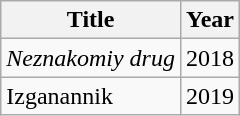<table class="wikitable">
<tr>
<th>Title</th>
<th>Year</th>
</tr>
<tr>
<td><em>Neznakomiy drug</em></td>
<td>2018</td>
</tr>
<tr>
<td>Izganannik</td>
<td>2019</td>
</tr>
</table>
